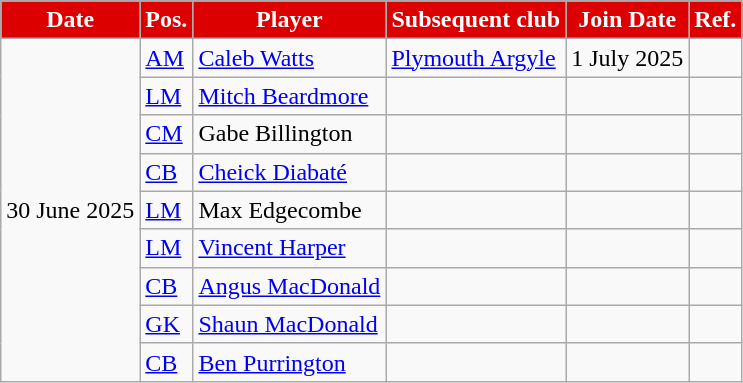<table class="wikitable plainrowheaders sortable">
<tr>
<th style="background:#DD0000;color:#fff;">Date</th>
<th style="background:#DD0000;color:#fff;">Pos.</th>
<th style="background:#DD0000;color:#fff;">Player</th>
<th style="background:#DD0000;color:#fff;">Subsequent club</th>
<th style="background:#DD0000;color:#fff;">Join Date</th>
<th style="background:#DD0000;color:#fff;">Ref.</th>
</tr>
<tr>
<td rowspan="9">30 June 2025</td>
<td><a href='#'>AM</a></td>
<td> <a href='#'>Caleb Watts</a></td>
<td> <a href='#'>Plymouth Argyle</a></td>
<td>1 July 2025</td>
<td></td>
</tr>
<tr>
<td><a href='#'>LM</a></td>
<td> <a href='#'>Mitch Beardmore</a></td>
<td></td>
<td></td>
<td></td>
</tr>
<tr>
<td><a href='#'>CM</a></td>
<td> Gabe Billington</td>
<td></td>
<td></td>
<td></td>
</tr>
<tr>
<td><a href='#'>CB</a></td>
<td> <a href='#'>Cheick Diabaté</a></td>
<td></td>
<td></td>
<td></td>
</tr>
<tr>
<td><a href='#'>LM</a></td>
<td> Max Edgecombe</td>
<td></td>
<td></td>
<td></td>
</tr>
<tr>
<td><a href='#'>LM</a></td>
<td> <a href='#'>Vincent Harper</a></td>
<td></td>
<td></td>
<td></td>
</tr>
<tr>
<td><a href='#'>CB</a></td>
<td> <a href='#'>Angus MacDonald</a></td>
<td></td>
<td></td>
<td></td>
</tr>
<tr>
<td><a href='#'>GK</a></td>
<td> <a href='#'>Shaun MacDonald</a></td>
<td></td>
<td></td>
<td></td>
</tr>
<tr>
<td><a href='#'>CB</a></td>
<td> <a href='#'>Ben Purrington</a></td>
<td></td>
<td></td>
<td></td>
</tr>
</table>
